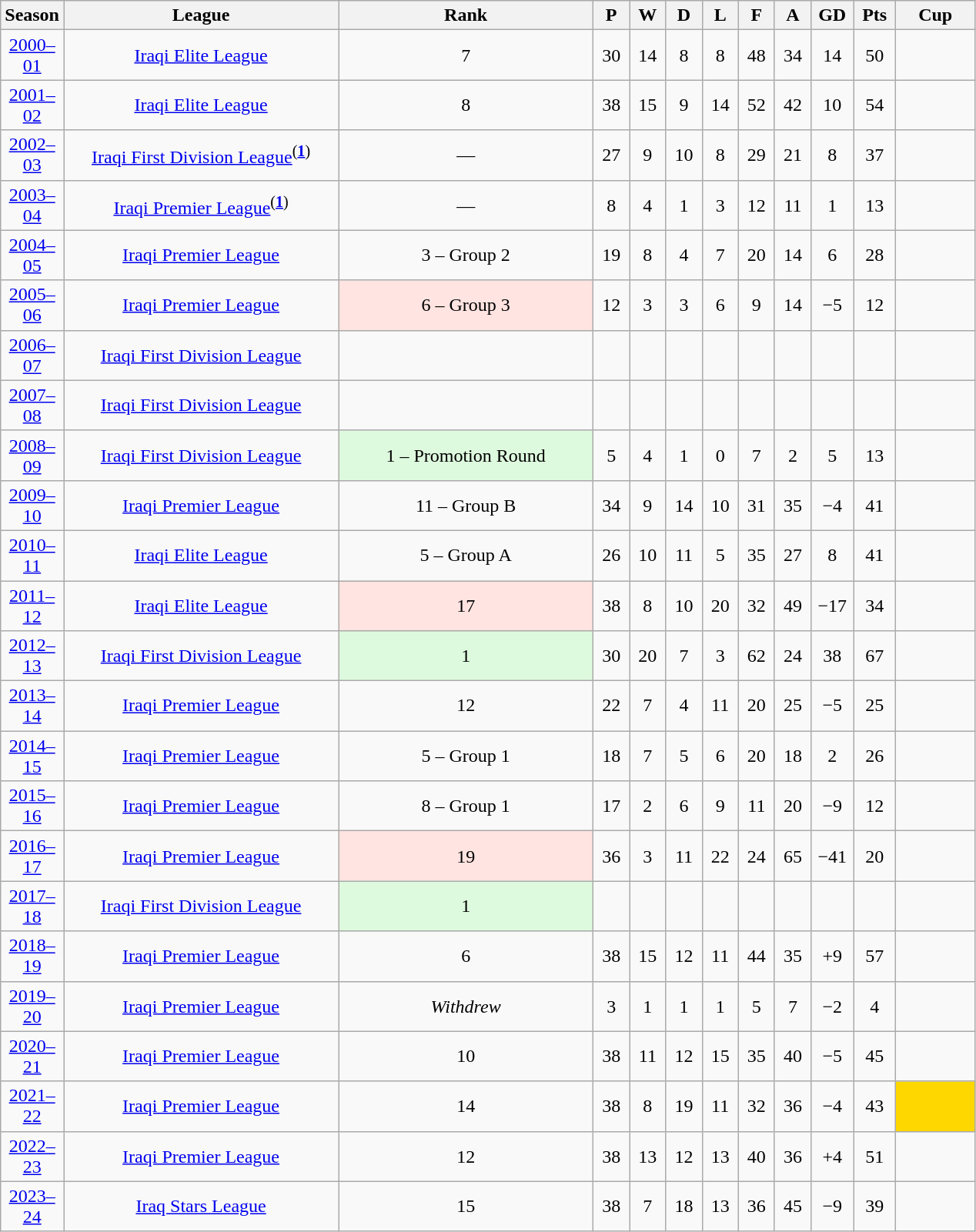<table class="wikitable sortable" style="width:845px; text-align:center;">
<tr>
<th style="width:40px;">Season</th>
<th style="width:250px;">League</th>
<th style="width:230px;">Rank</th>
<th style="width:25px;">P</th>
<th style="width:25px;">W</th>
<th style="width:25px;">D</th>
<th style="width:25px;">L</th>
<th style="width:25px;">F</th>
<th style="width:25px;">A</th>
<th style="width:30px;">GD</th>
<th style="width:30px;">Pts</th>
<th style="width:65px;">Cup</th>
</tr>
<tr>
<td><a href='#'>2000–01</a></td>
<td><a href='#'>Iraqi Elite League</a></td>
<td>7</td>
<td>30</td>
<td>14</td>
<td>8</td>
<td>8</td>
<td>48</td>
<td>34</td>
<td>14</td>
<td>50</td>
<td></td>
</tr>
<tr>
<td><a href='#'>2001–02</a></td>
<td><a href='#'>Iraqi Elite League</a></td>
<td>8</td>
<td>38</td>
<td>15</td>
<td>9</td>
<td>14</td>
<td>52</td>
<td>42</td>
<td>10</td>
<td>54</td>
<td></td>
</tr>
<tr>
<td><a href='#'>2002–03</a></td>
<td><a href='#'>Iraqi First Division League</a><sup>(<strong><a href='#'>1</a></strong>)</sup></td>
<td>—</td>
<td>27</td>
<td>9</td>
<td>10</td>
<td>8</td>
<td>29</td>
<td>21</td>
<td>8</td>
<td>37</td>
<td></td>
</tr>
<tr>
<td><a href='#'>2003–04</a></td>
<td><a href='#'>Iraqi Premier League</a><sup>(<strong><a href='#'>1</a></strong>)</sup></td>
<td>—</td>
<td>8</td>
<td>4</td>
<td>1</td>
<td>3</td>
<td>12</td>
<td>11</td>
<td>1</td>
<td>13</td>
<td></td>
</tr>
<tr>
<td><a href='#'>2004–05</a></td>
<td><a href='#'>Iraqi Premier League</a></td>
<td>3 – Group 2</td>
<td>19</td>
<td>8</td>
<td>4</td>
<td>7</td>
<td>20</td>
<td>14</td>
<td>6</td>
<td>28</td>
<td></td>
</tr>
<tr>
<td><a href='#'>2005–06</a></td>
<td><a href='#'>Iraqi Premier League</a></td>
<td style="background:MistyRose;">6 – Group 3</td>
<td>12</td>
<td>3</td>
<td>3</td>
<td>6</td>
<td>9</td>
<td>14</td>
<td>−5</td>
<td>12</td>
<td></td>
</tr>
<tr>
<td><a href='#'>2006–07</a></td>
<td><a href='#'>Iraqi First Division League</a></td>
<td></td>
<td></td>
<td></td>
<td></td>
<td></td>
<td></td>
<td></td>
<td></td>
<td></td>
<td></td>
</tr>
<tr>
<td><a href='#'>2007–08</a></td>
<td><a href='#'>Iraqi First Division League</a></td>
<td></td>
<td></td>
<td></td>
<td></td>
<td></td>
<td></td>
<td></td>
<td></td>
<td></td>
<td></td>
</tr>
<tr>
<td><a href='#'>2008–09</a></td>
<td><a href='#'>Iraqi First Division League</a></td>
<td style="background:#DEFADE;">1 – Promotion Round</td>
<td>5</td>
<td>4</td>
<td>1</td>
<td>0</td>
<td>7</td>
<td>2</td>
<td>5</td>
<td>13</td>
<td></td>
</tr>
<tr>
<td><a href='#'>2009–10</a></td>
<td><a href='#'>Iraqi Premier League</a></td>
<td>11 – Group B</td>
<td>34</td>
<td>9</td>
<td>14</td>
<td>10</td>
<td>31</td>
<td>35</td>
<td>−4</td>
<td>41</td>
<td></td>
</tr>
<tr>
<td><a href='#'>2010–11</a></td>
<td><a href='#'>Iraqi Elite League</a></td>
<td>5 – Group A</td>
<td>26</td>
<td>10</td>
<td>11</td>
<td>5</td>
<td>35</td>
<td>27</td>
<td>8</td>
<td>41</td>
<td></td>
</tr>
<tr>
<td><a href='#'>2011–12</a></td>
<td><a href='#'>Iraqi Elite League</a></td>
<td style="background:MistyRose;">17</td>
<td>38</td>
<td>8</td>
<td>10</td>
<td>20</td>
<td>32</td>
<td>49</td>
<td>−17</td>
<td>34</td>
<td></td>
</tr>
<tr>
<td><a href='#'>2012–13</a></td>
<td><a href='#'>Iraqi First Division League</a></td>
<td style="background:#DEFADE;">1</td>
<td>30</td>
<td>20</td>
<td>7</td>
<td>3</td>
<td>62</td>
<td>24</td>
<td>38</td>
<td>67</td>
<td></td>
</tr>
<tr>
<td><a href='#'>2013–14</a></td>
<td><a href='#'>Iraqi Premier League</a></td>
<td>12</td>
<td>22</td>
<td>7</td>
<td>4</td>
<td>11</td>
<td>20</td>
<td>25</td>
<td>−5</td>
<td>25</td>
<td></td>
</tr>
<tr>
<td><a href='#'>2014–15</a></td>
<td><a href='#'>Iraqi Premier League</a></td>
<td>5 – Group 1</td>
<td>18</td>
<td>7</td>
<td>5</td>
<td>6</td>
<td>20</td>
<td>18</td>
<td>2</td>
<td>26</td>
<td></td>
</tr>
<tr>
<td><a href='#'>2015–16</a></td>
<td><a href='#'>Iraqi Premier League</a></td>
<td>8 – Group 1</td>
<td>17</td>
<td>2</td>
<td>6</td>
<td>9</td>
<td>11</td>
<td>20</td>
<td>−9</td>
<td>12</td>
<td></td>
</tr>
<tr>
<td><a href='#'>2016–17</a></td>
<td><a href='#'>Iraqi Premier League</a></td>
<td style="background:MistyRose;">19</td>
<td>36</td>
<td>3</td>
<td>11</td>
<td>22</td>
<td>24</td>
<td>65</td>
<td>−41</td>
<td>20</td>
<td></td>
</tr>
<tr>
<td><a href='#'>2017–18</a></td>
<td><a href='#'>Iraqi First Division League</a></td>
<td style="background:#DEFADE;">1</td>
<td></td>
<td></td>
<td></td>
<td></td>
<td></td>
<td></td>
<td></td>
<td></td>
<td></td>
</tr>
<tr>
<td><a href='#'>2018–19</a></td>
<td><a href='#'>Iraqi Premier League</a></td>
<td>6</td>
<td>38</td>
<td>15</td>
<td>12</td>
<td>11</td>
<td>44</td>
<td>35</td>
<td>+9</td>
<td>57</td>
<td></td>
</tr>
<tr>
<td><a href='#'>2019–20</a></td>
<td><a href='#'>Iraqi Premier League</a></td>
<td><em>Withdrew</em></td>
<td>3</td>
<td>1</td>
<td>1</td>
<td>1</td>
<td>5</td>
<td>7</td>
<td>−2</td>
<td>4</td>
<td></td>
</tr>
<tr>
<td><a href='#'>2020–21</a></td>
<td><a href='#'>Iraqi Premier League</a></td>
<td>10</td>
<td>38</td>
<td>11</td>
<td>12</td>
<td>15</td>
<td>35</td>
<td>40</td>
<td>−5</td>
<td>45</td>
<td></td>
</tr>
<tr>
<td><a href='#'>2021–22</a></td>
<td><a href='#'>Iraqi Premier League</a></td>
<td>14</td>
<td>38</td>
<td>8</td>
<td>19</td>
<td>11</td>
<td>32</td>
<td>36</td>
<td>−4</td>
<td>43</td>
<td style="background:gold;"></td>
</tr>
<tr>
<td><a href='#'>2022–23</a></td>
<td><a href='#'>Iraqi Premier League</a></td>
<td>12</td>
<td>38</td>
<td>13</td>
<td>12</td>
<td>13</td>
<td>40</td>
<td>36</td>
<td>+4</td>
<td>51</td>
<td></td>
</tr>
<tr>
<td><a href='#'>2023–24</a></td>
<td><a href='#'>Iraq Stars League</a></td>
<td>15</td>
<td>38</td>
<td>7</td>
<td>18</td>
<td>13</td>
<td>36</td>
<td>45</td>
<td>−9</td>
<td>39</td>
<td></td>
</tr>
</table>
